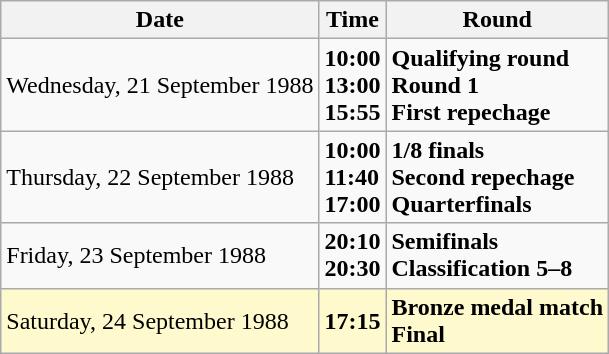<table class="wikitable">
<tr>
<th>Date</th>
<th>Time</th>
<th>Round</th>
</tr>
<tr>
<td>Wednesday, 21 September 1988</td>
<td><strong>10:00</strong><br><strong>13:00</strong><br><strong>15:55</strong></td>
<td><strong>Qualifying round</strong><br><strong>Round 1</strong><br><strong>First repechage</strong></td>
</tr>
<tr>
<td>Thursday, 22 September 1988</td>
<td><strong>10:00</strong><br><strong>11:40</strong><br><strong>17:00</strong></td>
<td><strong>1/8 finals</strong><br><strong>Second repechage</strong><br><strong>Quarterfinals</strong></td>
</tr>
<tr>
<td>Friday, 23 September 1988</td>
<td><strong>20:10</strong><br><strong>20:30</strong></td>
<td><strong>Semifinals</strong><br><strong>Classification 5–8</strong></td>
</tr>
<tr style=background:lemonchiffon>
<td>Saturday, 24 September 1988</td>
<td><strong>17:15</strong></td>
<td><strong>Bronze medal match</strong><br><strong>Final</strong></td>
</tr>
</table>
